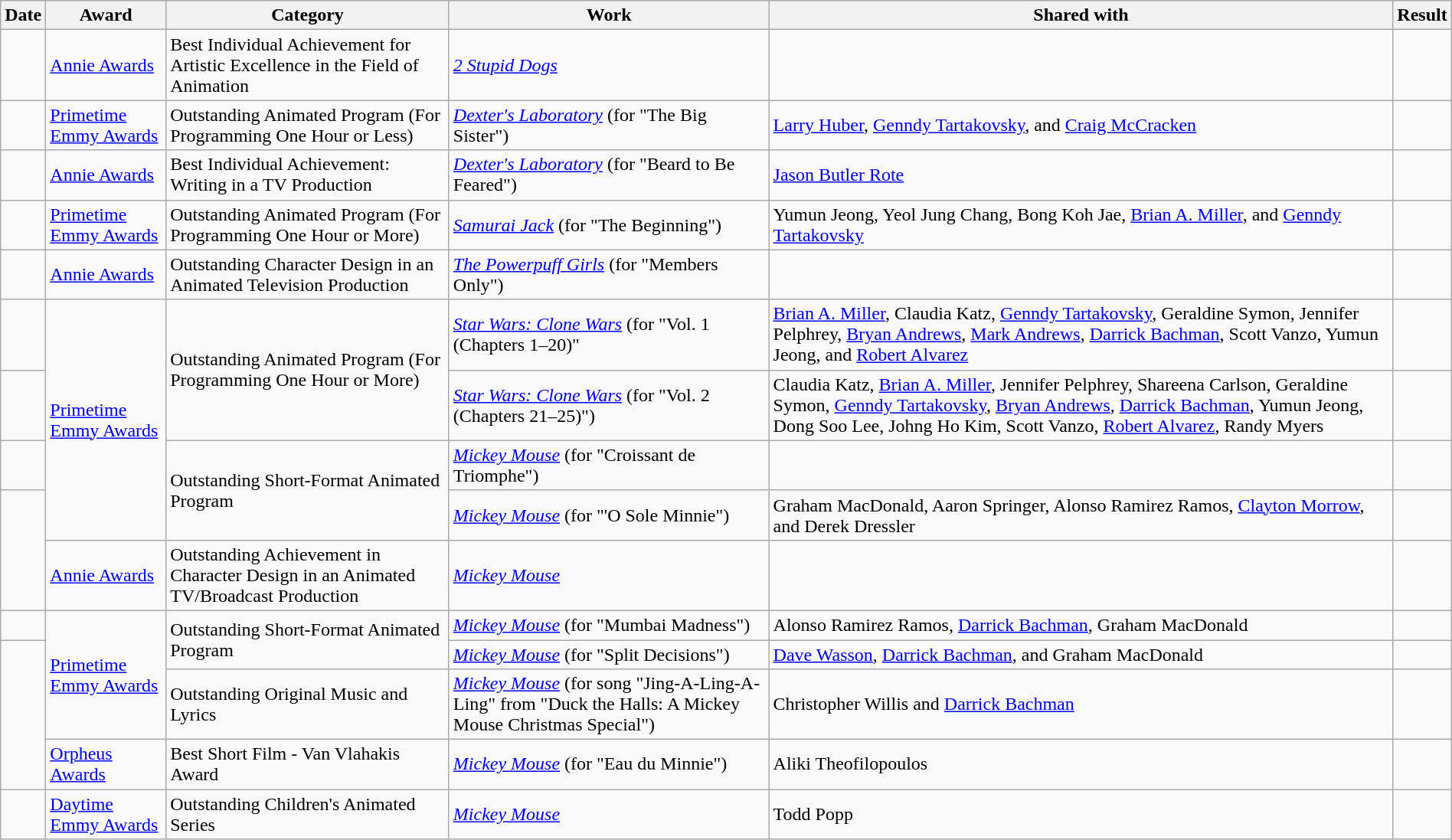<table class="wikitable sortable" style="margin-right: 0;">
<tr>
<th>Date</th>
<th>Award</th>
<th>Category</th>
<th>Work</th>
<th>Shared with</th>
<th>Result</th>
</tr>
<tr>
<td></td>
<td><a href='#'>Annie Awards</a></td>
<td>Best Individual Achievement for Artistic Excellence in the Field of Animation</td>
<td><em><a href='#'>2 Stupid Dogs</a></em></td>
<td></td>
<td></td>
</tr>
<tr>
<td></td>
<td><a href='#'>Primetime Emmy Awards</a></td>
<td>Outstanding Animated Program (For Programming One Hour or Less)</td>
<td><em><a href='#'>Dexter's Laboratory</a></em> (for "The Big Sister")</td>
<td><a href='#'>Larry Huber</a>, <a href='#'>Genndy Tartakovsky</a>, and <a href='#'>Craig McCracken</a></td>
<td></td>
</tr>
<tr>
<td></td>
<td><a href='#'>Annie Awards</a></td>
<td>Best Individual Achievement: Writing in a TV Production</td>
<td><em><a href='#'>Dexter's Laboratory</a></em> (for "Beard to Be Feared")</td>
<td><a href='#'>Jason Butler Rote</a></td>
<td></td>
</tr>
<tr>
<td></td>
<td><a href='#'>Primetime Emmy Awards</a></td>
<td>Outstanding Animated Program (For Programming One Hour or More)</td>
<td><em><a href='#'>Samurai Jack</a></em> (for "The Beginning")</td>
<td>Yumun Jeong, Yeol Jung Chang, Bong Koh Jae, <a href='#'>Brian A. Miller</a>, and <a href='#'>Genndy Tartakovsky</a></td>
<td></td>
</tr>
<tr>
<td></td>
<td><a href='#'>Annie Awards</a></td>
<td>Outstanding Character Design in an Animated Television Production</td>
<td><em><a href='#'>The Powerpuff Girls</a></em> (for "Members Only")</td>
<td></td>
<td></td>
</tr>
<tr>
<td></td>
<td rowspan="4"><a href='#'>Primetime Emmy Awards</a></td>
<td rowspan="2">Outstanding Animated Program (For Programming One Hour or More)</td>
<td><em><a href='#'>Star Wars: Clone Wars</a></em> (for "Vol. 1 (Chapters 1–20)"</td>
<td><a href='#'>Brian A. Miller</a>, Claudia Katz, <a href='#'>Genndy Tartakovsky</a>, Geraldine Symon, Jennifer Pelphrey, <a href='#'>Bryan Andrews</a>, <a href='#'>Mark Andrews</a>, <a href='#'>Darrick Bachman</a>, Scott Vanzo, Yumun Jeong, and <a href='#'>Robert Alvarez</a></td>
<td></td>
</tr>
<tr>
<td></td>
<td><em><a href='#'>Star Wars: Clone Wars</a></em> (for "Vol. 2 (Chapters 21–25)")</td>
<td>Claudia Katz, <a href='#'>Brian A. Miller</a>, Jennifer Pelphrey, Shareena Carlson, Geraldine Symon, <a href='#'>Genndy Tartakovsky</a>, <a href='#'>Bryan Andrews</a>, <a href='#'>Darrick Bachman</a>, Yumun Jeong, Dong Soo Lee, Johng Ho Kim, Scott Vanzo, <a href='#'>Robert Alvarez</a>, Randy Myers</td>
<td></td>
</tr>
<tr>
<td></td>
<td rowspan="2">Outstanding Short-Format Animated Program</td>
<td><em><a href='#'>Mickey Mouse</a></em> (for "Croissant de Triomphe")</td>
<td></td>
<td></td>
</tr>
<tr>
<td rowspan="2"></td>
<td><em><a href='#'>Mickey Mouse</a></em> (for "'O Sole Minnie")</td>
<td>Graham MacDonald, Aaron Springer, Alonso Ramirez Ramos, <a href='#'>Clayton Morrow</a>, and Derek Dressler</td>
<td></td>
</tr>
<tr>
<td><a href='#'>Annie Awards</a></td>
<td>Outstanding Achievement in Character Design in an Animated TV/Broadcast Production</td>
<td><em><a href='#'>Mickey Mouse</a></em></td>
<td></td>
<td></td>
</tr>
<tr>
<td></td>
<td rowspan="3"><a href='#'>Primetime Emmy Awards</a></td>
<td rowspan="2">Outstanding Short-Format Animated Program</td>
<td><em><a href='#'>Mickey Mouse</a></em> (for "Mumbai Madness")</td>
<td>Alonso Ramirez Ramos, <a href='#'>Darrick Bachman</a>, Graham MacDonald</td>
<td></td>
</tr>
<tr>
<td rowspan="3"></td>
<td><em><a href='#'>Mickey Mouse</a></em> (for "Split Decisions")</td>
<td><a href='#'>Dave Wasson</a>, <a href='#'>Darrick Bachman</a>, and Graham MacDonald</td>
<td></td>
</tr>
<tr>
<td>Outstanding Original Music and Lyrics</td>
<td><em><a href='#'>Mickey Mouse</a></em> (for song "Jing-A-Ling-A-Ling" from "Duck the Halls: A Mickey Mouse Christmas Special")</td>
<td>Christopher Willis and <a href='#'>Darrick Bachman</a></td>
<td></td>
</tr>
<tr>
<td><a href='#'>Orpheus Awards</a></td>
<td>Best Short Film - Van Vlahakis Award</td>
<td><em><a href='#'>Mickey Mouse</a></em> (for "Eau du Minnie")</td>
<td>Aliki Theofilopoulos</td>
<td></td>
</tr>
<tr>
<td></td>
<td><a href='#'>Daytime Emmy Awards</a></td>
<td>Outstanding Children's Animated Series</td>
<td><em><a href='#'>Mickey Mouse</a></em></td>
<td>Todd Popp</td>
<td></td>
</tr>
</table>
